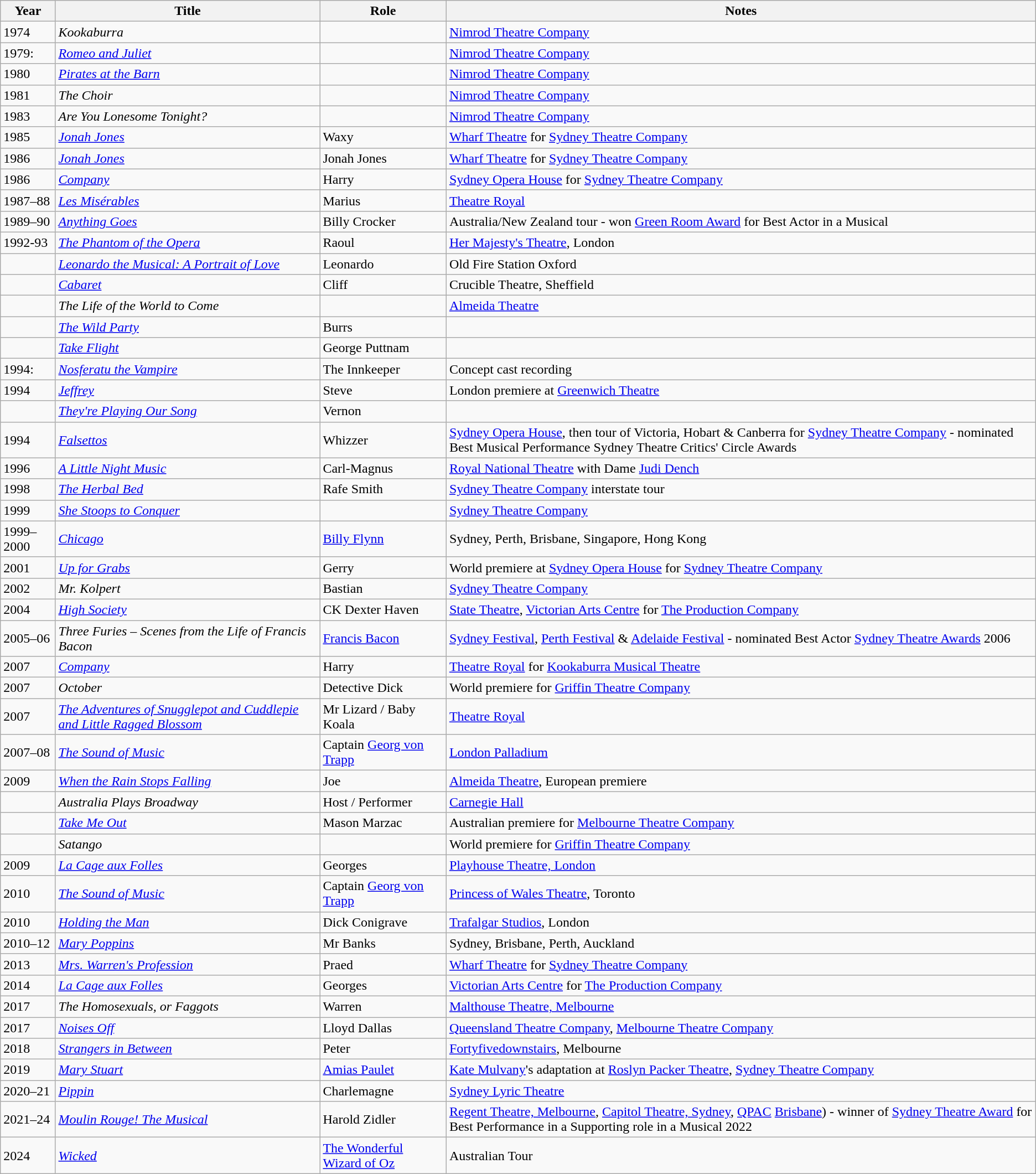<table class="wikitable sortable">
<tr>
<th>Year</th>
<th>Title</th>
<th>Role</th>
<th class="unsortable">Notes</th>
</tr>
<tr>
<td>1974</td>
<td><em>Kookaburra</em></td>
<td></td>
<td><a href='#'>Nimrod Theatre Company</a></td>
</tr>
<tr>
<td>1979:</td>
<td><em><a href='#'>Romeo and Juliet</a></em></td>
<td></td>
<td><a href='#'>Nimrod Theatre Company</a></td>
</tr>
<tr>
<td>1980</td>
<td><em><a href='#'>Pirates at the Barn</a></em></td>
<td></td>
<td><a href='#'>Nimrod Theatre Company</a></td>
</tr>
<tr>
<td>1981</td>
<td><em>The Choir</em></td>
<td></td>
<td><a href='#'>Nimrod Theatre Company</a></td>
</tr>
<tr>
<td>1983</td>
<td><em>Are You Lonesome Tonight?</em></td>
<td></td>
<td><a href='#'>Nimrod Theatre Company</a></td>
</tr>
<tr>
<td>1985</td>
<td><em><a href='#'>Jonah Jones</a></em></td>
<td>Waxy</td>
<td><a href='#'>Wharf Theatre</a> for <a href='#'>Sydney Theatre Company</a></td>
</tr>
<tr>
<td>1986</td>
<td><em><a href='#'>Jonah Jones</a></em></td>
<td>Jonah Jones</td>
<td><a href='#'>Wharf Theatre</a> for <a href='#'>Sydney Theatre Company</a></td>
</tr>
<tr>
<td>1986</td>
<td><em><a href='#'>Company</a></em></td>
<td>Harry</td>
<td><a href='#'>Sydney Opera House</a> for <a href='#'>Sydney Theatre Company</a></td>
</tr>
<tr>
<td>1987–88</td>
<td><em><a href='#'>Les Misérables</a></em></td>
<td>Marius</td>
<td><a href='#'>Theatre Royal</a></td>
</tr>
<tr>
<td>1989–90</td>
<td><em><a href='#'>Anything Goes</a></em></td>
<td>Billy Crocker</td>
<td>Australia/New Zealand tour - won <a href='#'>Green Room Award</a> for Best Actor in a Musical</td>
</tr>
<tr>
<td>1992-93</td>
<td><em><a href='#'>The Phantom of the Opera</a></em></td>
<td>Raoul</td>
<td><a href='#'>Her Majesty's Theatre</a>, London</td>
</tr>
<tr>
<td></td>
<td><em><a href='#'>Leonardo the Musical: A Portrait of Love</a></em></td>
<td>Leonardo</td>
<td>Old Fire Station Oxford</td>
</tr>
<tr>
<td></td>
<td><em><a href='#'>Cabaret</a></em></td>
<td>Cliff</td>
<td>Crucible Theatre, Sheffield</td>
</tr>
<tr>
<td></td>
<td><em>The Life of the World to Come</em></td>
<td></td>
<td><a href='#'>Almeida Theatre</a></td>
</tr>
<tr>
<td></td>
<td><em><a href='#'>The Wild Party</a></em></td>
<td>Burrs</td>
<td></td>
</tr>
<tr>
<td></td>
<td><em><a href='#'>Take Flight</a></em></td>
<td>George Puttnam</td>
<td></td>
</tr>
<tr>
<td>1994:</td>
<td><em><a href='#'>Nosferatu the Vampire</a></em></td>
<td>The Innkeeper</td>
<td>Concept cast recording</td>
</tr>
<tr>
<td>1994</td>
<td><em><a href='#'>Jeffrey</a></em></td>
<td>Steve</td>
<td>London premiere at <a href='#'>Greenwich Theatre</a></td>
</tr>
<tr>
<td></td>
<td><em><a href='#'>They're Playing Our Song</a></em></td>
<td>Vernon</td>
<td></td>
</tr>
<tr>
<td>1994</td>
<td><em><a href='#'>Falsettos</a></em></td>
<td>Whizzer</td>
<td><a href='#'>Sydney Opera House</a>, then tour of Victoria, Hobart & Canberra for <a href='#'>Sydney Theatre Company</a> - nominated Best Musical Performance Sydney Theatre Critics' Circle Awards</td>
</tr>
<tr>
<td>1996</td>
<td><em><a href='#'>A Little Night Music</a></em></td>
<td>Carl-Magnus</td>
<td><a href='#'>Royal National Theatre</a> with Dame <a href='#'>Judi Dench</a></td>
</tr>
<tr>
<td>1998</td>
<td><em><a href='#'>The Herbal Bed</a></em></td>
<td>Rafe Smith</td>
<td><a href='#'>Sydney Theatre Company</a> interstate tour</td>
</tr>
<tr>
<td>1999</td>
<td><em><a href='#'>She Stoops to Conquer</a></em></td>
<td></td>
<td><a href='#'>Sydney Theatre Company</a></td>
</tr>
<tr>
<td>1999–2000</td>
<td><em><a href='#'>Chicago</a></em></td>
<td><a href='#'>Billy Flynn</a></td>
<td>Sydney, Perth, Brisbane, Singapore, Hong Kong</td>
</tr>
<tr>
<td>2001</td>
<td><em><a href='#'>Up for Grabs</a></em></td>
<td>Gerry</td>
<td>World premiere at <a href='#'>Sydney Opera House</a> for <a href='#'>Sydney Theatre Company</a></td>
</tr>
<tr>
<td>2002</td>
<td><em>Mr. Kolpert</em></td>
<td>Bastian</td>
<td><a href='#'>Sydney Theatre Company</a></td>
</tr>
<tr>
<td>2004</td>
<td><em><a href='#'>High Society</a></em></td>
<td>CK Dexter Haven</td>
<td><a href='#'>State Theatre</a>, <a href='#'>Victorian Arts Centre</a> for <a href='#'>The Production Company</a></td>
</tr>
<tr>
<td>2005–06</td>
<td><em>Three Furies – Scenes from the Life of Francis Bacon</em></td>
<td><a href='#'>Francis Bacon</a></td>
<td><a href='#'>Sydney Festival</a>, <a href='#'>Perth Festival</a> & <a href='#'>Adelaide Festival</a> - nominated Best Actor <a href='#'>Sydney Theatre Awards</a> 2006</td>
</tr>
<tr>
<td>2007</td>
<td><em><a href='#'>Company</a></em></td>
<td>Harry</td>
<td><a href='#'>Theatre Royal</a> for <a href='#'>Kookaburra Musical Theatre</a></td>
</tr>
<tr>
<td>2007</td>
<td><em>October</em></td>
<td>Detective Dick</td>
<td>World premiere for <a href='#'>Griffin Theatre Company</a></td>
</tr>
<tr>
<td>2007</td>
<td><em><a href='#'>The Adventures of Snugglepot and Cuddlepie and Little Ragged Blossom</a></em></td>
<td>Mr Lizard / Baby Koala</td>
<td><a href='#'>Theatre Royal</a></td>
</tr>
<tr>
<td>2007–08</td>
<td><em><a href='#'>The Sound of Music</a></em></td>
<td>Captain <a href='#'>Georg von Trapp</a></td>
<td><a href='#'>London Palladium</a></td>
</tr>
<tr>
<td>2009</td>
<td><em><a href='#'>When the Rain Stops Falling</a></em></td>
<td>Joe</td>
<td><a href='#'>Almeida Theatre</a>, European premiere</td>
</tr>
<tr>
<td></td>
<td><em>Australia Plays Broadway</em></td>
<td>Host / Performer</td>
<td><a href='#'>Carnegie Hall</a></td>
</tr>
<tr>
<td></td>
<td><em><a href='#'>Take Me Out</a></em></td>
<td>Mason Marzac</td>
<td>Australian premiere for <a href='#'>Melbourne Theatre Company</a></td>
</tr>
<tr>
<td></td>
<td><em>Satango</em></td>
<td></td>
<td>World premiere for <a href='#'>Griffin Theatre Company</a></td>
</tr>
<tr>
<td>2009</td>
<td><em><a href='#'>La Cage aux Folles</a></em></td>
<td>Georges</td>
<td><a href='#'>Playhouse Theatre, London</a></td>
</tr>
<tr>
<td>2010</td>
<td><em><a href='#'>The Sound of Music</a></em></td>
<td>Captain <a href='#'>Georg von Trapp</a></td>
<td><a href='#'>Princess of Wales Theatre</a>, Toronto</td>
</tr>
<tr>
<td>2010</td>
<td><em><a href='#'>Holding the Man</a></em></td>
<td>Dick Conigrave</td>
<td><a href='#'>Trafalgar Studios</a>, London</td>
</tr>
<tr>
<td>2010–12</td>
<td><em><a href='#'>Mary Poppins</a></em></td>
<td>Mr Banks</td>
<td>Sydney, Brisbane, Perth, Auckland</td>
</tr>
<tr>
<td>2013</td>
<td><em><a href='#'>Mrs. Warren's Profession</a></em></td>
<td>Praed</td>
<td><a href='#'>Wharf Theatre</a> for <a href='#'>Sydney Theatre Company</a></td>
</tr>
<tr>
<td>2014</td>
<td><em><a href='#'>La Cage aux Folles</a></em></td>
<td>Georges</td>
<td><a href='#'>Victorian Arts Centre</a> for <a href='#'>The Production Company</a></td>
</tr>
<tr>
<td>2017</td>
<td><em>The Homosexuals, or Faggots</em></td>
<td>Warren</td>
<td><a href='#'>Malthouse Theatre, Melbourne</a></td>
</tr>
<tr>
<td>2017</td>
<td><em><a href='#'>Noises Off</a></em></td>
<td>Lloyd Dallas</td>
<td><a href='#'>Queensland Theatre Company</a>, <a href='#'>Melbourne Theatre Company</a></td>
</tr>
<tr>
<td>2018</td>
<td><em><a href='#'>Strangers in Between</a></em></td>
<td>Peter</td>
<td><a href='#'>Fortyfivedownstairs</a>, Melbourne</td>
</tr>
<tr>
<td>2019</td>
<td><em><a href='#'>Mary Stuart</a></em></td>
<td><a href='#'>Amias Paulet</a></td>
<td><a href='#'>Kate Mulvany</a>'s adaptation at <a href='#'>Roslyn Packer Theatre</a>, <a href='#'>Sydney Theatre Company</a></td>
</tr>
<tr>
<td>2020–21</td>
<td><em><a href='#'>Pippin</a></em></td>
<td>Charlemagne</td>
<td><a href='#'>Sydney Lyric Theatre</a></td>
</tr>
<tr>
<td>2021–24</td>
<td><em><a href='#'>Moulin Rouge! The Musical</a></em></td>
<td>Harold Zidler</td>
<td><a href='#'>Regent Theatre, Melbourne</a>, <a href='#'>Capitol Theatre, Sydney</a>, <a href='#'>QPAC</a> <a href='#'>Brisbane</a>) - winner of <a href='#'>Sydney Theatre Award</a> for Best Performance in a Supporting role in a Musical 2022</td>
</tr>
<tr>
<td>2024</td>
<td><em><a href='#'>Wicked</a></em></td>
<td><a href='#'>The Wonderful Wizard of Oz</a></td>
<td>Australian Tour</td>
</tr>
</table>
